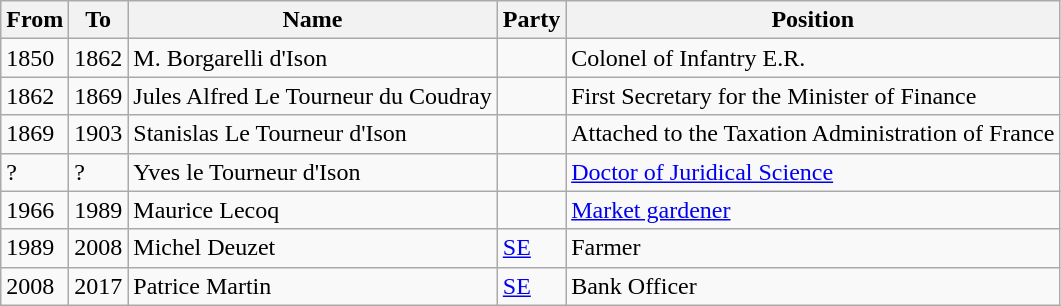<table class="wikitable">
<tr>
<th>From</th>
<th>To</th>
<th>Name</th>
<th>Party</th>
<th>Position</th>
</tr>
<tr>
<td>1850</td>
<td>1862</td>
<td>M. Borgarelli d'Ison</td>
<td></td>
<td>Colonel of Infantry E.R.</td>
</tr>
<tr>
<td>1862</td>
<td>1869</td>
<td>Jules Alfred Le Tourneur du Coudray</td>
<td></td>
<td>First Secretary for the Minister of Finance</td>
</tr>
<tr>
<td>1869</td>
<td>1903</td>
<td>Stanislas Le Tourneur d'Ison</td>
<td></td>
<td>Attached to the Taxation Administration of France</td>
</tr>
<tr>
<td>?</td>
<td>?</td>
<td>Yves le Tourneur d'Ison</td>
<td></td>
<td><a href='#'>Doctor of Juridical Science</a></td>
</tr>
<tr>
<td>1966</td>
<td>1989</td>
<td>Maurice Lecoq</td>
<td></td>
<td><a href='#'>Market gardener</a></td>
</tr>
<tr>
<td>1989</td>
<td>2008</td>
<td>Michel Deuzet</td>
<td><a href='#'>SE</a></td>
<td>Farmer</td>
</tr>
<tr>
<td>2008</td>
<td>2017</td>
<td>Patrice Martin</td>
<td><a href='#'>SE</a></td>
<td>Bank Officer</td>
</tr>
</table>
